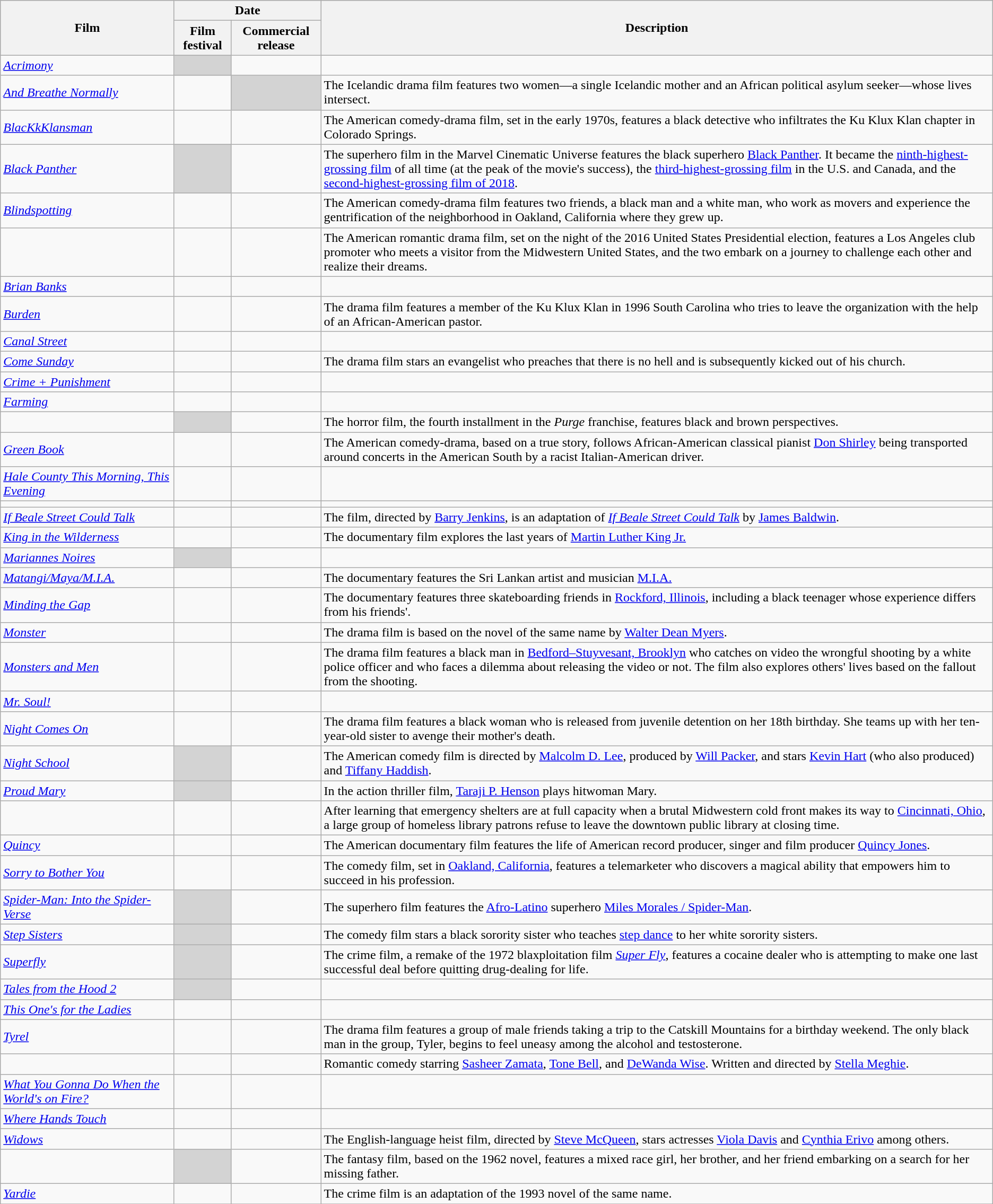<table class="wikitable sortable">
<tr style="background:#ccc; text-align:center;">
<th scope="col" rowspan="2">Film</th>
<th scope="col" colspan="2">Date</th>
<th scope="col" rowspan="2" class="unsortable">Description</th>
</tr>
<tr>
<th>Film festival</th>
<th>Commercial release</th>
</tr>
<tr>
<td><em><a href='#'>Acrimony</a></em></td>
<td style="background: lightgray"></td>
<td></td>
<td></td>
</tr>
<tr>
<td><em><a href='#'>And Breathe Normally</a></em></td>
<td></td>
<td style="background: lightgray"></td>
<td>The Icelandic drama film features two women—a single Icelandic mother and an African political asylum seeker—whose lives intersect.</td>
</tr>
<tr>
<td><em><a href='#'>BlacKkKlansman</a></em></td>
<td></td>
<td></td>
<td>The American comedy-drama film, set in the early 1970s, features a black detective who infiltrates the Ku Klux Klan chapter in Colorado Springs.</td>
</tr>
<tr>
<td><em><a href='#'>Black Panther</a></em></td>
<td style="background: lightgray"></td>
<td></td>
<td>The superhero film in the Marvel Cinematic Universe features the black superhero <a href='#'>Black Panther</a>. It became the <a href='#'>ninth-highest-grossing film</a> of all time (at the peak of the movie's success), the <a href='#'>third-highest-grossing film</a> in the U.S. and Canada, and the <a href='#'>second-highest-grossing film of 2018</a>.</td>
</tr>
<tr>
<td><em><a href='#'>Blindspotting</a></em></td>
<td></td>
<td></td>
<td>The American comedy-drama film features two friends, a black man and a white man, who work as movers and experience the gentrification of the neighborhood in Oakland, California where they grew up.</td>
</tr>
<tr>
<td><em></em></td>
<td></td>
<td></td>
<td>The American romantic drama film, set on the night of the 2016 United States Presidential election, features a Los Angeles club promoter who meets a visitor from the Midwestern United States, and the two embark on a journey to challenge each other and realize their dreams.</td>
</tr>
<tr>
<td><em><a href='#'>Brian Banks</a></em></td>
<td></td>
<td></td>
<td></td>
</tr>
<tr>
<td><em><a href='#'>Burden</a></em></td>
<td></td>
<td></td>
<td>The drama film features a member of the Ku Klux Klan in 1996 South Carolina who tries to leave the organization with the help of an African-American pastor.</td>
</tr>
<tr>
<td><em><a href='#'>Canal Street</a></em></td>
<td></td>
<td></td>
<td></td>
</tr>
<tr>
<td><em><a href='#'>Come Sunday</a></em></td>
<td></td>
<td></td>
<td>The drama film stars an evangelist who preaches that there is no hell and is subsequently kicked out of his church.</td>
</tr>
<tr>
<td><em><a href='#'>Crime + Punishment</a></em></td>
<td></td>
<td></td>
<td></td>
</tr>
<tr>
<td><em><a href='#'>Farming</a></em></td>
<td></td>
<td></td>
<td></td>
</tr>
<tr>
<td><em></em></td>
<td style="background: lightgray"></td>
<td></td>
<td>The horror film, the fourth installment in the <em>Purge</em> franchise, features black and brown perspectives.</td>
</tr>
<tr>
<td><em><a href='#'>Green Book</a></em></td>
<td></td>
<td></td>
<td>The American comedy-drama, based on a true story, follows African-American classical pianist <a href='#'>Don Shirley</a> being transported around concerts in the American South by a racist Italian-American driver.</td>
</tr>
<tr>
<td><em><a href='#'>Hale County This Morning, This Evening</a></em></td>
<td></td>
<td></td>
<td></td>
</tr>
<tr>
<td><em></em></td>
<td></td>
<td></td>
<td></td>
</tr>
<tr>
<td><em><a href='#'>If Beale Street Could Talk</a></em></td>
<td></td>
<td></td>
<td>The film, directed by <a href='#'>Barry Jenkins</a>, is an adaptation of <em><a href='#'>If Beale Street Could Talk</a></em> by <a href='#'>James Baldwin</a>.</td>
</tr>
<tr>
<td><em><a href='#'>King in the Wilderness</a></em></td>
<td></td>
<td></td>
<td>The documentary film explores the last years of <a href='#'>Martin Luther King Jr.</a></td>
</tr>
<tr>
<td><em><a href='#'>Mariannes Noires</a></em></td>
<td style="background: lightgray"></td>
<td></td>
<td></td>
</tr>
<tr>
<td><em><a href='#'>Matangi/Maya/M.I.A.</a></em></td>
<td></td>
<td></td>
<td>The documentary features the Sri Lankan artist and musician <a href='#'>M.I.A.</a></td>
</tr>
<tr>
<td><em><a href='#'>Minding the Gap</a></em></td>
<td></td>
<td></td>
<td>The documentary features three skateboarding friends in <a href='#'>Rockford, Illinois</a>, including a black teenager whose experience differs from his friends'.</td>
</tr>
<tr>
<td><em><a href='#'>Monster</a></em></td>
<td></td>
<td></td>
<td>The drama film is based on the novel of the same name by <a href='#'>Walter Dean Myers</a>.</td>
</tr>
<tr>
<td><em><a href='#'>Monsters and Men</a></em></td>
<td></td>
<td></td>
<td>The drama film features a black man in <a href='#'>Bedford–Stuyvesant, Brooklyn</a> who catches on video the wrongful shooting by a white police officer and who faces a dilemma about releasing the video or not. The film also explores others' lives based on the fallout from the shooting.</td>
</tr>
<tr>
<td><em><a href='#'>Mr. Soul!</a></em></td>
<td></td>
<td></td>
<td></td>
</tr>
<tr>
<td><em><a href='#'>Night Comes On</a></em></td>
<td></td>
<td></td>
<td>The drama film features a black woman who is released from juvenile detention on her 18th birthday. She teams up with her ten-year-old sister to avenge their mother's death.</td>
</tr>
<tr>
<td><em><a href='#'>Night School</a></em></td>
<td style="background: lightgray"></td>
<td></td>
<td>The American comedy film is directed by <a href='#'>Malcolm D. Lee</a>, produced by <a href='#'>Will Packer</a>, and stars <a href='#'>Kevin Hart</a> (who also produced) and <a href='#'>Tiffany Haddish</a>.</td>
</tr>
<tr>
<td><em><a href='#'>Proud Mary</a></em></td>
<td style="background: lightgray"></td>
<td></td>
<td>In the action thriller film, <a href='#'>Taraji P. Henson</a> plays hitwoman Mary.</td>
</tr>
<tr>
<td><em></em></td>
<td></td>
<td></td>
<td>After learning that emergency shelters are at full capacity when a brutal Midwestern cold front makes its way to <a href='#'>Cincinnati, Ohio</a>, a large group of homeless library patrons refuse to leave the downtown public library at closing time.</td>
</tr>
<tr>
<td><em><a href='#'>Quincy</a></em></td>
<td></td>
<td></td>
<td>The American documentary film features the life of American record producer, singer and film producer <a href='#'>Quincy Jones</a>.</td>
</tr>
<tr>
<td><em><a href='#'>Sorry to Bother You</a></em></td>
<td></td>
<td></td>
<td>The comedy film, set in <a href='#'>Oakland, California</a>, features a telemarketer who discovers a magical ability that empowers him to succeed in his profession.</td>
</tr>
<tr>
<td><em><a href='#'>Spider-Man: Into the Spider-Verse</a></em></td>
<td style="background: lightgray"></td>
<td></td>
<td>The superhero film features the <a href='#'>Afro-Latino</a> superhero <a href='#'>Miles Morales / Spider-Man</a>.</td>
</tr>
<tr>
<td><em><a href='#'>Step Sisters</a></em></td>
<td style="background: lightgray"></td>
<td></td>
<td>The comedy film stars a black sorority sister who teaches <a href='#'>step dance</a> to her white sorority sisters.</td>
</tr>
<tr>
<td><em><a href='#'>Superfly</a></em></td>
<td style="background: lightgray"></td>
<td></td>
<td>The crime film, a remake of the 1972 blaxploitation film <em><a href='#'>Super Fly</a></em>, features a cocaine dealer who is attempting to make one last successful deal before quitting drug-dealing for life.</td>
</tr>
<tr>
<td><em><a href='#'>Tales from the Hood 2</a></em></td>
<td style="background: lightgray"></td>
<td></td>
<td></td>
</tr>
<tr>
<td><em><a href='#'>This One's for the Ladies</a></em></td>
<td></td>
<td></td>
<td></td>
</tr>
<tr>
<td><em><a href='#'>Tyrel</a></em></td>
<td></td>
<td></td>
<td>The drama film features a group of male friends taking a trip to the Catskill Mountains for a birthday weekend. The only black man in the group, Tyler, begins to feel uneasy among the alcohol and testosterone.</td>
</tr>
<tr>
<td><em></em></td>
<td></td>
<td></td>
<td>Romantic comedy starring <a href='#'>Sasheer Zamata</a>, <a href='#'>Tone Bell</a>, and <a href='#'>DeWanda Wise</a>. Written and directed by <a href='#'>Stella Meghie</a>.</td>
</tr>
<tr>
<td><em><a href='#'>What You Gonna Do When the World's on Fire?</a></em></td>
<td></td>
<td></td>
<td></td>
</tr>
<tr>
<td><em><a href='#'>Where Hands Touch</a></em></td>
<td></td>
<td></td>
<td></td>
</tr>
<tr>
<td><em><a href='#'>Widows</a></em></td>
<td></td>
<td></td>
<td>The English-language heist film, directed by <a href='#'>Steve McQueen</a>, stars actresses <a href='#'>Viola Davis</a> and <a href='#'>Cynthia Erivo</a> among others.</td>
</tr>
<tr>
<td><em></em></td>
<td style="background: lightgray"></td>
<td></td>
<td>The fantasy film, based on the 1962 novel, features a mixed race girl, her brother, and her friend embarking on a search for her missing father.</td>
</tr>
<tr>
<td><em><a href='#'>Yardie</a></em></td>
<td></td>
<td></td>
<td>The crime film is an adaptation of the 1993 novel of the same name.</td>
</tr>
<tr>
</tr>
</table>
